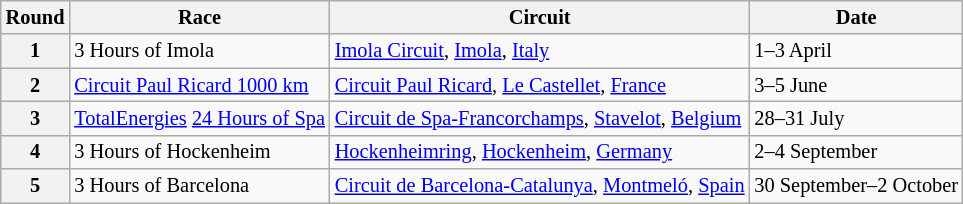<table class="wikitable" style="font-size: 85%;">
<tr>
<th>Round</th>
<th>Race</th>
<th>Circuit</th>
<th>Date</th>
</tr>
<tr>
<th>1</th>
<td>3 Hours of Imola</td>
<td> <a href='#'>Imola Circuit</a>, <a href='#'>Imola</a>, <a href='#'>Italy</a></td>
<td>1–3 April</td>
</tr>
<tr>
<th>2</th>
<td><a href='#'>Circuit Paul Ricard 1000 km</a></td>
<td> <a href='#'>Circuit Paul Ricard</a>, <a href='#'>Le Castellet</a>, <a href='#'>France</a></td>
<td>3–5 June</td>
</tr>
<tr>
<th>3</th>
<td><a href='#'>TotalEnergies</a> <a href='#'>24 Hours of Spa</a></td>
<td> <a href='#'>Circuit de Spa-Francorchamps</a>, <a href='#'>Stavelot</a>, <a href='#'>Belgium</a></td>
<td>28–31 July</td>
</tr>
<tr>
<th>4</th>
<td>3 Hours of Hockenheim</td>
<td> <a href='#'>Hockenheimring</a>, <a href='#'>Hockenheim</a>, <a href='#'>Germany</a></td>
<td>2–4 September</td>
</tr>
<tr>
<th>5</th>
<td>3 Hours of Barcelona</td>
<td> <a href='#'>Circuit de Barcelona-Catalunya</a>, <a href='#'>Montmeló</a>, <a href='#'>Spain</a></td>
<td>30 September–2 October</td>
</tr>
</table>
